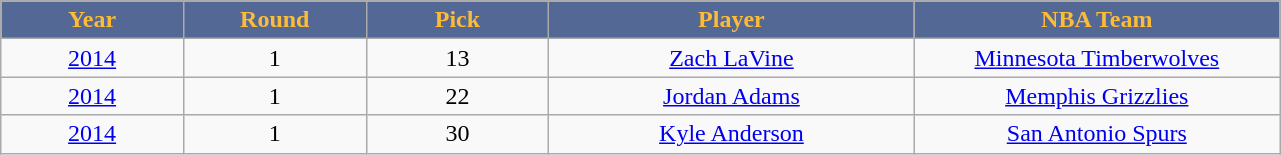<table class="wikitable sortable sortable">
<tr>
<th style="background:#536895; color:#febb36; width:10%;">Year</th>
<th style="background:#536895; color:#febb36; width:10%;">Round</th>
<th style="background:#536895; color:#febb36; width:10%;">Pick</th>
<th style="background:#536895; color:#febb36; width:20%;">Player</th>
<th style="background:#536895; color:#febb36; width:20%;">NBA Team</th>
</tr>
<tr style="text-align: center">
<td><a href='#'>2014</a></td>
<td>1</td>
<td>13</td>
<td><a href='#'>Zach LaVine</a></td>
<td><a href='#'>Minnesota Timberwolves</a></td>
</tr>
<tr style="text-align: center">
<td><a href='#'>2014</a></td>
<td>1</td>
<td>22</td>
<td><a href='#'>Jordan Adams</a></td>
<td><a href='#'>Memphis Grizzlies</a></td>
</tr>
<tr style="text-align: center">
<td><a href='#'>2014</a></td>
<td>1</td>
<td>30</td>
<td><a href='#'>Kyle Anderson</a></td>
<td><a href='#'>San Antonio Spurs</a></td>
</tr>
</table>
